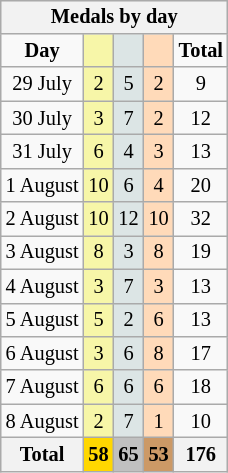<table class="wikitable" style="font-size:85%;float:right;text-align:center">
<tr>
<th colspan=5>Medals by day</th>
</tr>
<tr align=center>
<td><strong>Day</strong></td>
<td bgcolor=#f7f6a8></td>
<td bgcolor=#dce5e5></td>
<td bgcolor=#ffdab9></td>
<td><strong>Total</strong></td>
</tr>
<tr align=centre>
<td>29 July</td>
<td bgcolor=#f7f6a8>2</td>
<td bgcolor=#dce5e5>5</td>
<td bgcolor=#ffdab9>2</td>
<td>9</td>
</tr>
<tr align=center>
<td>30 July</td>
<td bgcolor=#f7f6a8>3</td>
<td bgcolor=#dce5e5>7</td>
<td bgcolor=#ffdab9>2</td>
<td>12</td>
</tr>
<tr align=center>
<td>31 July</td>
<td bgcolor=#f7f6a8>6</td>
<td bgcolor=#dce5e5>4</td>
<td bgcolor=#ffdab9>3</td>
<td>13</td>
</tr>
<tr align=center>
<td>1 August</td>
<td bgcolor=#f7f6a8>10</td>
<td bgcolor=#dce5e5>6</td>
<td bgcolor=#ffdab9>4</td>
<td>20</td>
</tr>
<tr align=center>
<td>2 August</td>
<td bgcolor=#f7f6a8>10</td>
<td bgcolor=#dce5e5>12</td>
<td bgcolor=#ffdab9>10</td>
<td>32</td>
</tr>
<tr align=center>
<td>3 August</td>
<td bgcolor=#f7f6a8>8</td>
<td bgcolor=#dce5e5>3</td>
<td bgcolor=#ffdab9>8</td>
<td>19</td>
</tr>
<tr align=center>
<td>4 August</td>
<td bgcolor=#f7f6a8>3</td>
<td bgcolor=#dce5e5>7</td>
<td bgcolor=#ffdab9>3</td>
<td>13</td>
</tr>
<tr align=center>
<td>5 August</td>
<td bgcolor=#f7f6a8>5</td>
<td bgcolor=#dce5e5>2</td>
<td bgcolor=#ffdab9>6</td>
<td>13</td>
</tr>
<tr align=center>
<td>6 August</td>
<td bgcolor=#f7f6a8>3</td>
<td bgcolor=#dce5e5>6</td>
<td bgcolor=#ffdab9>8</td>
<td>17</td>
</tr>
<tr align=center>
<td>7 August</td>
<td bgcolor=#f7f6a8>6</td>
<td bgcolor=#dce5e5>6</td>
<td bgcolor=#ffdab9>6</td>
<td>18</td>
</tr>
<tr align=center>
<td>8 August</td>
<td bgcolor=#f7f6a8>2</td>
<td bgcolor=#dce5e5>7</td>
<td bgcolor=#ffdab9>1</td>
<td>10</td>
</tr>
<tr align=center>
<th bgcolor=#efefef>Total</th>
<th style="background:gold;">58</th>
<th style="background:silver;">65</th>
<th style="background:#c96;">53</th>
<th>176</th>
</tr>
</table>
